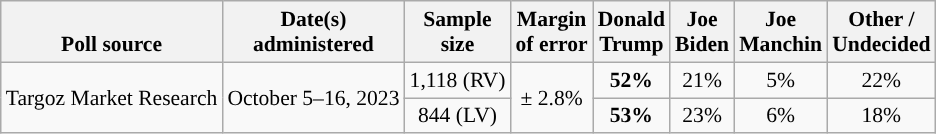<table class="wikitable sortable mw-datatable" style="font-size:90%;text-align:center;line-height:17px">
<tr valign=bottom>
<th>Poll source</th>
<th>Date(s)<br>administered</th>
<th>Sample<br>size</th>
<th>Margin<br>of error</th>
<th class="unsortable">Donald<br>Trump<br></th>
<th class="unsortable">Joe<br>Biden<br></th>
<th class="unsortable">Joe<br>Manchin<br></th>
<th class="unsortable">Other /<br>Undecided</th>
</tr>
<tr>
<td style="text-align:left;" rowspan="2">Targoz Market Research</td>
<td rowspan="2">October 5–16, 2023</td>
<td>1,118 (RV)</td>
<td rowspan="2">± 2.8%</td>
<td style="background-color:"><strong>52%</strong></td>
<td>21%</td>
<td>5%</td>
<td>22%</td>
</tr>
<tr>
<td>844 (LV)</td>
<td style="background-color:"><strong>53%</strong></td>
<td>23%</td>
<td>6%</td>
<td>18%</td>
</tr>
</table>
